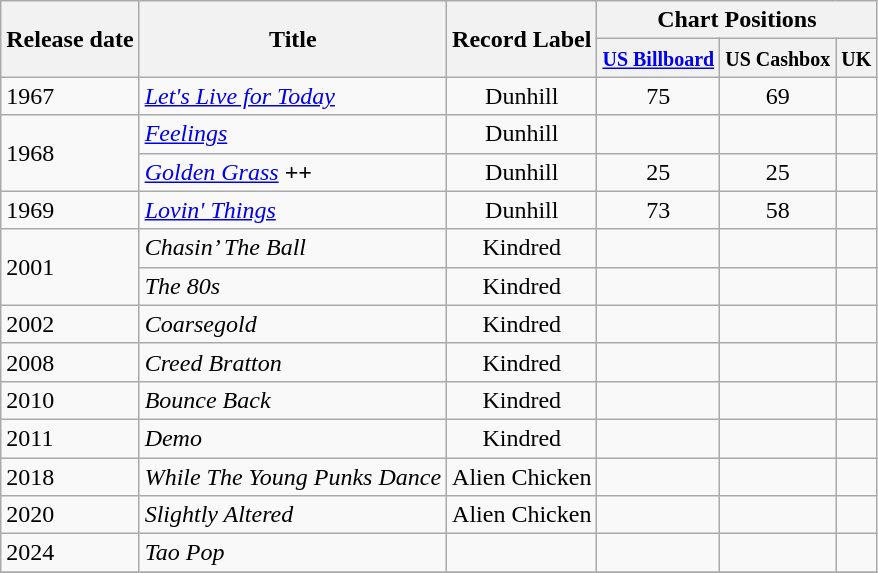<table class="wikitable">
<tr>
<th rowspan="2">Release date</th>
<th rowspan="2">Title</th>
<th rowspan="2">Record Label</th>
<th colspan="4">Chart Positions</th>
</tr>
<tr>
<th><small><a href='#'>US Billboard</a></small></th>
<th><small> US Cashbox </small></th>
<th><small>UK</small></th>
</tr>
<tr>
<td>1967</td>
<td><em><a href='#'>Let's Live for Today</a></em></td>
<td style="text-align:center;">Dunhill</td>
<td style="text-align:center;">75</td>
<td style="text-align:center;">69</td>
<td style="text-align:center;"></td>
</tr>
<tr>
<td rowspan="2">1968</td>
<td><em><a href='#'>Feelings</a></em></td>
<td style="text-align:center;">Dunhill</td>
<td style="text-align:center;"></td>
<td style="text-align:center;"></td>
<td style="text-align:center;"></td>
</tr>
<tr>
<td><em><a href='#'>Golden Grass</a></em> <strong>++</strong></td>
<td style="text-align:center;">Dunhill</td>
<td style="text-align:center;">25</td>
<td style="text-align:center;">25</td>
<td style="text-align:center;"></td>
</tr>
<tr>
<td>1969</td>
<td><em><a href='#'>Lovin' Things</a></em></td>
<td style="text-align:center;">Dunhill</td>
<td style="text-align:center;">73</td>
<td style="text-align:center;">58</td>
<td style="text-align:center;"></td>
</tr>
<tr>
<td rowspan="2">2001</td>
<td><em>Chasin’ The Ball</em></td>
<td style="text-align:center;">Kindred</td>
<td style="text-align:center;"></td>
<td style="text-align:center;"></td>
<td style="text-align:center;"></td>
</tr>
<tr>
<td><em>The 80s</em></td>
<td style="text-align:center;">Kindred</td>
<td style="text-align:center;"></td>
<td style="text-align:center;"></td>
<td style="text-align:center;"></td>
</tr>
<tr>
<td>2002</td>
<td><em>Coarsegold</em></td>
<td style="text-align:center;">Kindred</td>
<td style="text-align:center;"></td>
<td style="text-align:center;"></td>
<td style="text-align:center;"></td>
</tr>
<tr>
<td>2008</td>
<td><em>Creed Bratton</em></td>
<td style="text-align:center;">Kindred</td>
<td style="text-align:center;"></td>
<td style="text-align:center;"></td>
<td style="text-align:center;"></td>
</tr>
<tr>
<td>2010</td>
<td><em>Bounce Back</em></td>
<td style="text-align:center;">Kindred</td>
<td style="text-align:center;"></td>
<td style="text-align:center;"></td>
<td style="text-align:center;"></td>
</tr>
<tr>
<td>2011</td>
<td><em>Demo</em></td>
<td style="text-align:center;">Kindred</td>
<td style="text-align:center;"></td>
<td style="text-align:center;"></td>
<td style="text-align:center;"></td>
</tr>
<tr>
<td>2018</td>
<td><em>While The Young Punks Dance</em></td>
<td style="text-align:center;">Alien Chicken</td>
<td style="text-align:center;"></td>
<td style="text-align:center;"></td>
<td style="text-align:center;"></td>
</tr>
<tr>
<td>2020</td>
<td><em>Slightly Altered</em></td>
<td style="text-align:center;">Alien Chicken</td>
<td style="text-align:center;"></td>
<td style="text-align:center;"></td>
<td style="text-align:center;"></td>
</tr>
<tr>
<td>2024</td>
<td><em>Tao Pop</em></td>
<td style="text-align:center;"></td>
<td style="text-align:center;"></td>
<td style="text-align:center;"></td>
<td style="text-align:center;"></td>
</tr>
<tr>
</tr>
</table>
